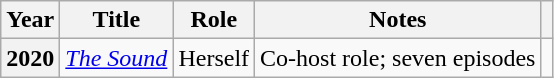<table class="wikitable plainrowheaders" style="text-align:center">
<tr>
<th scope="col">Year</th>
<th scope="col">Title</th>
<th scope="col">Role</th>
<th scope="col">Notes</th>
<th scope="col"></th>
</tr>
<tr>
<th scope="row">2020</th>
<td><em><a href='#'>The Sound</a></em></td>
<td>Herself</td>
<td>Co-host role; seven episodes</td>
<td></td>
</tr>
</table>
